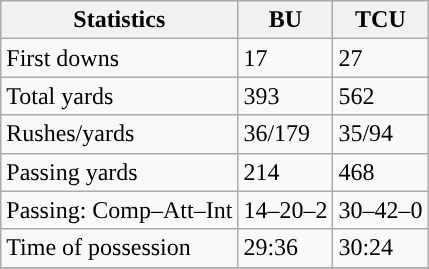<table class="wikitable" style="float: left;">
<tr>
<th>Statistics</th>
<th>BU</th>
<th>TCU</th>
</tr>
<tr>
<td>First downs</td>
<td>17</td>
<td>27</td>
</tr>
<tr>
<td>Total yards</td>
<td>393</td>
<td>562</td>
</tr>
<tr>
<td>Rushes/yards</td>
<td>36/179</td>
<td>35/94</td>
</tr>
<tr>
<td>Passing yards</td>
<td>214</td>
<td>468</td>
</tr>
<tr>
<td>Passing: Comp–Att–Int</td>
<td>14–20–2</td>
<td>30–42–0</td>
</tr>
<tr>
<td>Time of possession</td>
<td>29:36</td>
<td>30:24</td>
</tr>
<tr>
</tr>
</table>
